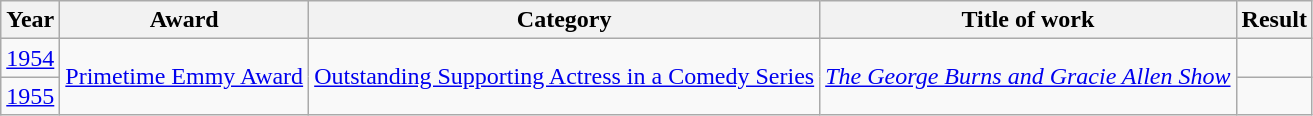<table class="wikitable sortable">
<tr>
<th>Year</th>
<th>Award</th>
<th>Category</th>
<th>Title of work</th>
<th>Result</th>
</tr>
<tr>
<td><a href='#'>1954</a></td>
<td rowspan="2"><a href='#'>Primetime Emmy Award</a></td>
<td rowspan="2"><a href='#'>Outstanding Supporting Actress in a Comedy Series</a></td>
<td rowspan="2"><em><a href='#'>The George Burns and Gracie Allen Show</a></em></td>
<td></td>
</tr>
<tr>
<td><a href='#'>1955</a></td>
<td></td>
</tr>
</table>
